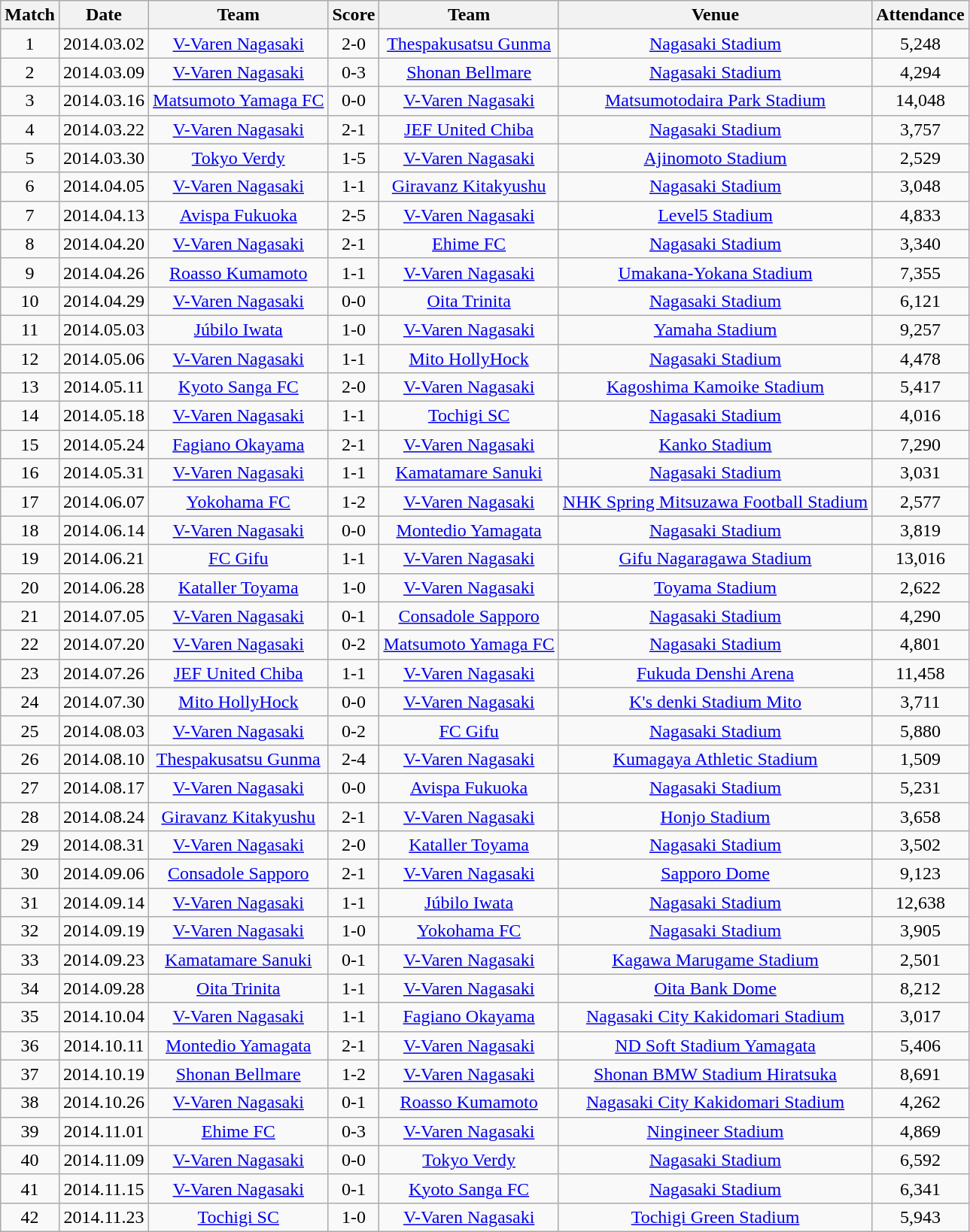<table class="wikitable" style="text-align:center;">
<tr>
<th>Match</th>
<th>Date</th>
<th>Team</th>
<th>Score</th>
<th>Team</th>
<th>Venue</th>
<th>Attendance</th>
</tr>
<tr>
<td>1</td>
<td>2014.03.02</td>
<td><a href='#'>V-Varen Nagasaki</a></td>
<td>2-0</td>
<td><a href='#'>Thespakusatsu Gunma</a></td>
<td><a href='#'>Nagasaki Stadium</a></td>
<td>5,248</td>
</tr>
<tr>
<td>2</td>
<td>2014.03.09</td>
<td><a href='#'>V-Varen Nagasaki</a></td>
<td>0-3</td>
<td><a href='#'>Shonan Bellmare</a></td>
<td><a href='#'>Nagasaki Stadium</a></td>
<td>4,294</td>
</tr>
<tr>
<td>3</td>
<td>2014.03.16</td>
<td><a href='#'>Matsumoto Yamaga FC</a></td>
<td>0-0</td>
<td><a href='#'>V-Varen Nagasaki</a></td>
<td><a href='#'>Matsumotodaira Park Stadium</a></td>
<td>14,048</td>
</tr>
<tr>
<td>4</td>
<td>2014.03.22</td>
<td><a href='#'>V-Varen Nagasaki</a></td>
<td>2-1</td>
<td><a href='#'>JEF United Chiba</a></td>
<td><a href='#'>Nagasaki Stadium</a></td>
<td>3,757</td>
</tr>
<tr>
<td>5</td>
<td>2014.03.30</td>
<td><a href='#'>Tokyo Verdy</a></td>
<td>1-5</td>
<td><a href='#'>V-Varen Nagasaki</a></td>
<td><a href='#'>Ajinomoto Stadium</a></td>
<td>2,529</td>
</tr>
<tr>
<td>6</td>
<td>2014.04.05</td>
<td><a href='#'>V-Varen Nagasaki</a></td>
<td>1-1</td>
<td><a href='#'>Giravanz Kitakyushu</a></td>
<td><a href='#'>Nagasaki Stadium</a></td>
<td>3,048</td>
</tr>
<tr>
<td>7</td>
<td>2014.04.13</td>
<td><a href='#'>Avispa Fukuoka</a></td>
<td>2-5</td>
<td><a href='#'>V-Varen Nagasaki</a></td>
<td><a href='#'>Level5 Stadium</a></td>
<td>4,833</td>
</tr>
<tr>
<td>8</td>
<td>2014.04.20</td>
<td><a href='#'>V-Varen Nagasaki</a></td>
<td>2-1</td>
<td><a href='#'>Ehime FC</a></td>
<td><a href='#'>Nagasaki Stadium</a></td>
<td>3,340</td>
</tr>
<tr>
<td>9</td>
<td>2014.04.26</td>
<td><a href='#'>Roasso Kumamoto</a></td>
<td>1-1</td>
<td><a href='#'>V-Varen Nagasaki</a></td>
<td><a href='#'>Umakana-Yokana Stadium</a></td>
<td>7,355</td>
</tr>
<tr>
<td>10</td>
<td>2014.04.29</td>
<td><a href='#'>V-Varen Nagasaki</a></td>
<td>0-0</td>
<td><a href='#'>Oita Trinita</a></td>
<td><a href='#'>Nagasaki Stadium</a></td>
<td>6,121</td>
</tr>
<tr>
<td>11</td>
<td>2014.05.03</td>
<td><a href='#'>Júbilo Iwata</a></td>
<td>1-0</td>
<td><a href='#'>V-Varen Nagasaki</a></td>
<td><a href='#'>Yamaha Stadium</a></td>
<td>9,257</td>
</tr>
<tr>
<td>12</td>
<td>2014.05.06</td>
<td><a href='#'>V-Varen Nagasaki</a></td>
<td>1-1</td>
<td><a href='#'>Mito HollyHock</a></td>
<td><a href='#'>Nagasaki Stadium</a></td>
<td>4,478</td>
</tr>
<tr>
<td>13</td>
<td>2014.05.11</td>
<td><a href='#'>Kyoto Sanga FC</a></td>
<td>2-0</td>
<td><a href='#'>V-Varen Nagasaki</a></td>
<td><a href='#'>Kagoshima Kamoike Stadium</a></td>
<td>5,417</td>
</tr>
<tr>
<td>14</td>
<td>2014.05.18</td>
<td><a href='#'>V-Varen Nagasaki</a></td>
<td>1-1</td>
<td><a href='#'>Tochigi SC</a></td>
<td><a href='#'>Nagasaki Stadium</a></td>
<td>4,016</td>
</tr>
<tr>
<td>15</td>
<td>2014.05.24</td>
<td><a href='#'>Fagiano Okayama</a></td>
<td>2-1</td>
<td><a href='#'>V-Varen Nagasaki</a></td>
<td><a href='#'>Kanko Stadium</a></td>
<td>7,290</td>
</tr>
<tr>
<td>16</td>
<td>2014.05.31</td>
<td><a href='#'>V-Varen Nagasaki</a></td>
<td>1-1</td>
<td><a href='#'>Kamatamare Sanuki</a></td>
<td><a href='#'>Nagasaki Stadium</a></td>
<td>3,031</td>
</tr>
<tr>
<td>17</td>
<td>2014.06.07</td>
<td><a href='#'>Yokohama FC</a></td>
<td>1-2</td>
<td><a href='#'>V-Varen Nagasaki</a></td>
<td><a href='#'>NHK Spring Mitsuzawa Football Stadium</a></td>
<td>2,577</td>
</tr>
<tr>
<td>18</td>
<td>2014.06.14</td>
<td><a href='#'>V-Varen Nagasaki</a></td>
<td>0-0</td>
<td><a href='#'>Montedio Yamagata</a></td>
<td><a href='#'>Nagasaki Stadium</a></td>
<td>3,819</td>
</tr>
<tr>
<td>19</td>
<td>2014.06.21</td>
<td><a href='#'>FC Gifu</a></td>
<td>1-1</td>
<td><a href='#'>V-Varen Nagasaki</a></td>
<td><a href='#'>Gifu Nagaragawa Stadium</a></td>
<td>13,016</td>
</tr>
<tr>
<td>20</td>
<td>2014.06.28</td>
<td><a href='#'>Kataller Toyama</a></td>
<td>1-0</td>
<td><a href='#'>V-Varen Nagasaki</a></td>
<td><a href='#'>Toyama Stadium</a></td>
<td>2,622</td>
</tr>
<tr>
<td>21</td>
<td>2014.07.05</td>
<td><a href='#'>V-Varen Nagasaki</a></td>
<td>0-1</td>
<td><a href='#'>Consadole Sapporo</a></td>
<td><a href='#'>Nagasaki Stadium</a></td>
<td>4,290</td>
</tr>
<tr>
<td>22</td>
<td>2014.07.20</td>
<td><a href='#'>V-Varen Nagasaki</a></td>
<td>0-2</td>
<td><a href='#'>Matsumoto Yamaga FC</a></td>
<td><a href='#'>Nagasaki Stadium</a></td>
<td>4,801</td>
</tr>
<tr>
<td>23</td>
<td>2014.07.26</td>
<td><a href='#'>JEF United Chiba</a></td>
<td>1-1</td>
<td><a href='#'>V-Varen Nagasaki</a></td>
<td><a href='#'>Fukuda Denshi Arena</a></td>
<td>11,458</td>
</tr>
<tr>
<td>24</td>
<td>2014.07.30</td>
<td><a href='#'>Mito HollyHock</a></td>
<td>0-0</td>
<td><a href='#'>V-Varen Nagasaki</a></td>
<td><a href='#'>K's denki Stadium Mito</a></td>
<td>3,711</td>
</tr>
<tr>
<td>25</td>
<td>2014.08.03</td>
<td><a href='#'>V-Varen Nagasaki</a></td>
<td>0-2</td>
<td><a href='#'>FC Gifu</a></td>
<td><a href='#'>Nagasaki Stadium</a></td>
<td>5,880</td>
</tr>
<tr>
<td>26</td>
<td>2014.08.10</td>
<td><a href='#'>Thespakusatsu Gunma</a></td>
<td>2-4</td>
<td><a href='#'>V-Varen Nagasaki</a></td>
<td><a href='#'>Kumagaya Athletic Stadium</a></td>
<td>1,509</td>
</tr>
<tr>
<td>27</td>
<td>2014.08.17</td>
<td><a href='#'>V-Varen Nagasaki</a></td>
<td>0-0</td>
<td><a href='#'>Avispa Fukuoka</a></td>
<td><a href='#'>Nagasaki Stadium</a></td>
<td>5,231</td>
</tr>
<tr>
<td>28</td>
<td>2014.08.24</td>
<td><a href='#'>Giravanz Kitakyushu</a></td>
<td>2-1</td>
<td><a href='#'>V-Varen Nagasaki</a></td>
<td><a href='#'>Honjo Stadium</a></td>
<td>3,658</td>
</tr>
<tr>
<td>29</td>
<td>2014.08.31</td>
<td><a href='#'>V-Varen Nagasaki</a></td>
<td>2-0</td>
<td><a href='#'>Kataller Toyama</a></td>
<td><a href='#'>Nagasaki Stadium</a></td>
<td>3,502</td>
</tr>
<tr>
<td>30</td>
<td>2014.09.06</td>
<td><a href='#'>Consadole Sapporo</a></td>
<td>2-1</td>
<td><a href='#'>V-Varen Nagasaki</a></td>
<td><a href='#'>Sapporo Dome</a></td>
<td>9,123</td>
</tr>
<tr>
<td>31</td>
<td>2014.09.14</td>
<td><a href='#'>V-Varen Nagasaki</a></td>
<td>1-1</td>
<td><a href='#'>Júbilo Iwata</a></td>
<td><a href='#'>Nagasaki Stadium</a></td>
<td>12,638</td>
</tr>
<tr>
<td>32</td>
<td>2014.09.19</td>
<td><a href='#'>V-Varen Nagasaki</a></td>
<td>1-0</td>
<td><a href='#'>Yokohama FC</a></td>
<td><a href='#'>Nagasaki Stadium</a></td>
<td>3,905</td>
</tr>
<tr>
<td>33</td>
<td>2014.09.23</td>
<td><a href='#'>Kamatamare Sanuki</a></td>
<td>0-1</td>
<td><a href='#'>V-Varen Nagasaki</a></td>
<td><a href='#'>Kagawa Marugame Stadium</a></td>
<td>2,501</td>
</tr>
<tr>
<td>34</td>
<td>2014.09.28</td>
<td><a href='#'>Oita Trinita</a></td>
<td>1-1</td>
<td><a href='#'>V-Varen Nagasaki</a></td>
<td><a href='#'>Oita Bank Dome</a></td>
<td>8,212</td>
</tr>
<tr>
<td>35</td>
<td>2014.10.04</td>
<td><a href='#'>V-Varen Nagasaki</a></td>
<td>1-1</td>
<td><a href='#'>Fagiano Okayama</a></td>
<td><a href='#'>Nagasaki City Kakidomari Stadium</a></td>
<td>3,017</td>
</tr>
<tr>
<td>36</td>
<td>2014.10.11</td>
<td><a href='#'>Montedio Yamagata</a></td>
<td>2-1</td>
<td><a href='#'>V-Varen Nagasaki</a></td>
<td><a href='#'>ND Soft Stadium Yamagata</a></td>
<td>5,406</td>
</tr>
<tr>
<td>37</td>
<td>2014.10.19</td>
<td><a href='#'>Shonan Bellmare</a></td>
<td>1-2</td>
<td><a href='#'>V-Varen Nagasaki</a></td>
<td><a href='#'>Shonan BMW Stadium Hiratsuka</a></td>
<td>8,691</td>
</tr>
<tr>
<td>38</td>
<td>2014.10.26</td>
<td><a href='#'>V-Varen Nagasaki</a></td>
<td>0-1</td>
<td><a href='#'>Roasso Kumamoto</a></td>
<td><a href='#'>Nagasaki City Kakidomari Stadium</a></td>
<td>4,262</td>
</tr>
<tr>
<td>39</td>
<td>2014.11.01</td>
<td><a href='#'>Ehime FC</a></td>
<td>0-3</td>
<td><a href='#'>V-Varen Nagasaki</a></td>
<td><a href='#'>Ningineer Stadium</a></td>
<td>4,869</td>
</tr>
<tr>
<td>40</td>
<td>2014.11.09</td>
<td><a href='#'>V-Varen Nagasaki</a></td>
<td>0-0</td>
<td><a href='#'>Tokyo Verdy</a></td>
<td><a href='#'>Nagasaki Stadium</a></td>
<td>6,592</td>
</tr>
<tr>
<td>41</td>
<td>2014.11.15</td>
<td><a href='#'>V-Varen Nagasaki</a></td>
<td>0-1</td>
<td><a href='#'>Kyoto Sanga FC</a></td>
<td><a href='#'>Nagasaki Stadium</a></td>
<td>6,341</td>
</tr>
<tr>
<td>42</td>
<td>2014.11.23</td>
<td><a href='#'>Tochigi SC</a></td>
<td>1-0</td>
<td><a href='#'>V-Varen Nagasaki</a></td>
<td><a href='#'>Tochigi Green Stadium</a></td>
<td>5,943</td>
</tr>
</table>
